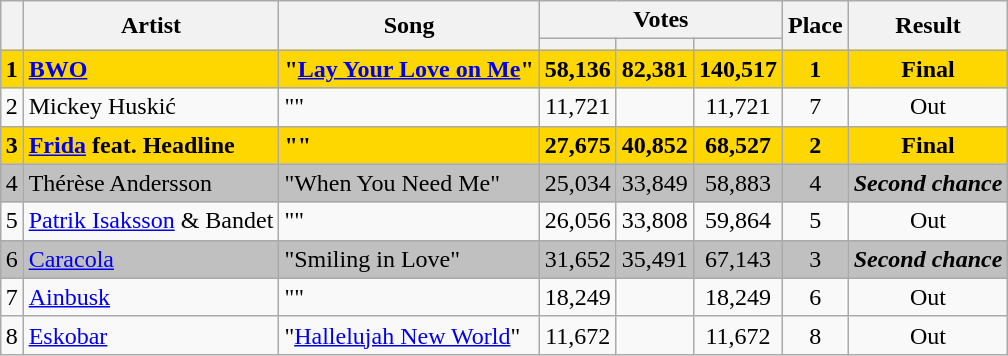<table class="sortable wikitable" style="margin: 1em auto 1em auto; text-align:center;">
<tr>
<th rowspan="2"></th>
<th rowspan="2">Artist</th>
<th rowspan="2">Song</th>
<th colspan="3">Votes</th>
<th rowspan="2">Place</th>
<th rowspan="2" class="unsortable">Result</th>
</tr>
<tr>
<th></th>
<th></th>
<th></th>
</tr>
<tr style="background:gold;">
<td><strong>1</strong></td>
<td align="left"><strong><a href='#'>BWO</a></strong></td>
<td align="left"><strong>"<a href='#'>Lay Your Love on Me</a>"</strong></td>
<td><strong>58,136</strong></td>
<td><strong>82,381</strong></td>
<td><strong>140,517</strong></td>
<td><strong>1</strong></td>
<td><strong>Final</strong></td>
</tr>
<tr>
<td>2</td>
<td align="left">Mickey Huskić</td>
<td align="left">""</td>
<td>11,721</td>
<td></td>
<td>11,721</td>
<td>7</td>
<td>Out</td>
</tr>
<tr style="background:gold;">
<td><strong>3</strong></td>
<td align="left"><strong><a href='#'>Frida</a> feat. Headline</strong></td>
<td align="left"><strong>""</strong></td>
<td><strong>27,675</strong></td>
<td><strong>40,852</strong></td>
<td><strong>68,527</strong></td>
<td><strong>2</strong></td>
<td><strong>Final</strong></td>
</tr>
<tr style="background:silver;">
<td>4</td>
<td align="left">Thérèse Andersson</td>
<td align="left">"When You Need Me"</td>
<td>25,034</td>
<td>33,849</td>
<td>58,883</td>
<td>4</td>
<td><strong><em>Second chance</em></strong></td>
</tr>
<tr>
<td>5</td>
<td align="left"><a href='#'>Patrik Isaksson</a> & Bandet</td>
<td align="left">""</td>
<td>26,056</td>
<td>33,808</td>
<td>59,864</td>
<td>5</td>
<td>Out</td>
</tr>
<tr style="background:silver;">
<td>6</td>
<td align="left"><a href='#'>Caracola</a></td>
<td align="left">"Smiling in Love"</td>
<td>31,652</td>
<td>35,491</td>
<td>67,143</td>
<td>3</td>
<td><strong><em>Second chance</em></strong></td>
</tr>
<tr>
<td>7</td>
<td align="left"><a href='#'>Ainbusk</a></td>
<td align="left">""</td>
<td>18,249</td>
<td></td>
<td>18,249</td>
<td>6</td>
<td>Out</td>
</tr>
<tr>
<td>8</td>
<td align="left"><a href='#'>Eskobar</a></td>
<td align="left">"<a href='#'>Hallelujah New World</a>"</td>
<td>11,672</td>
<td></td>
<td>11,672</td>
<td>8</td>
<td>Out</td>
</tr>
</table>
